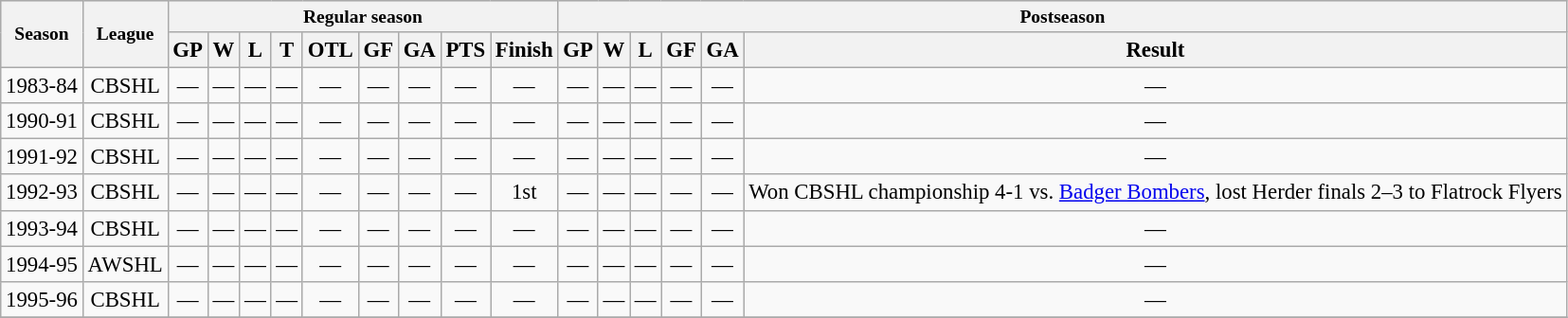<table class="wikitable plainrowheaders"  style="text-align: center; font-size: 95%">
<tr align="center" style="font-size: small; font-weight:bold; background-color:#dddddd; padding:5px;">
<th rowspan="2" scope="col">Season</th>
<th rowspan="2" scope="col">League</th>
<th colspan="9">Regular season</th>
<th colspan="9">Postseason</th>
</tr>
<tr>
<th scope="col">GP</th>
<th scope="col">W</th>
<th scope="col">L</th>
<th scope="col">T</th>
<th scope="col">OTL</th>
<th scope="col">GF</th>
<th scope="col">GA</th>
<th scope="col">PTS</th>
<th scope="col">Finish</th>
<th scope="col">GP</th>
<th scope="col">W</th>
<th scope="col">L</th>
<th scope="col">GF</th>
<th scope="col">GA</th>
<th scope="col">Result</th>
</tr>
<tr>
<td scope="row">1983-84</td>
<td>CBSHL</td>
<td>—</td>
<td>—</td>
<td>—</td>
<td>—</td>
<td>—</td>
<td>—</td>
<td>—</td>
<td>—</td>
<td>—</td>
<td>—</td>
<td>—</td>
<td>—</td>
<td>—</td>
<td>—</td>
<td>—</td>
</tr>
<tr>
<td scope="row">1990-91</td>
<td>CBSHL</td>
<td>—</td>
<td>—</td>
<td>—</td>
<td>—</td>
<td>—</td>
<td>—</td>
<td>—</td>
<td>—</td>
<td>—</td>
<td>—</td>
<td>—</td>
<td>—</td>
<td>—</td>
<td>—</td>
<td>—</td>
</tr>
<tr>
<td scope="row">1991-92</td>
<td>CBSHL</td>
<td>—</td>
<td>—</td>
<td>—</td>
<td>—</td>
<td>—</td>
<td>—</td>
<td>—</td>
<td>—</td>
<td>—</td>
<td>—</td>
<td>—</td>
<td>—</td>
<td>—</td>
<td>—</td>
<td>—</td>
</tr>
<tr>
<td scope="row">1992-93</td>
<td>CBSHL</td>
<td>—</td>
<td>—</td>
<td>—</td>
<td>—</td>
<td>—</td>
<td>—</td>
<td>—</td>
<td>—</td>
<td>1st</td>
<td>—</td>
<td>—</td>
<td>—</td>
<td>—</td>
<td>—</td>
<td>Won CBSHL championship 4-1 vs. <a href='#'>Badger Bombers</a>, lost Herder finals 2–3 to Flatrock Flyers</td>
</tr>
<tr>
<td scope="row">1993-94</td>
<td>CBSHL</td>
<td>—</td>
<td>—</td>
<td>—</td>
<td>—</td>
<td>—</td>
<td>—</td>
<td>—</td>
<td>—</td>
<td>—</td>
<td>—</td>
<td>—</td>
<td>—</td>
<td>—</td>
<td>—</td>
<td>—</td>
</tr>
<tr>
<td scope="row">1994-95</td>
<td>AWSHL</td>
<td>—</td>
<td>—</td>
<td>—</td>
<td>—</td>
<td>—</td>
<td>—</td>
<td>—</td>
<td>—</td>
<td>—</td>
<td>—</td>
<td>—</td>
<td>—</td>
<td>—</td>
<td>—</td>
<td>—</td>
</tr>
<tr>
<td scope="row">1995-96</td>
<td>CBSHL</td>
<td>—</td>
<td>—</td>
<td>—</td>
<td>—</td>
<td>—</td>
<td>—</td>
<td>—</td>
<td>—</td>
<td>—</td>
<td>—</td>
<td>—</td>
<td>—</td>
<td>—</td>
<td>—</td>
<td>—</td>
</tr>
<tr>
</tr>
</table>
